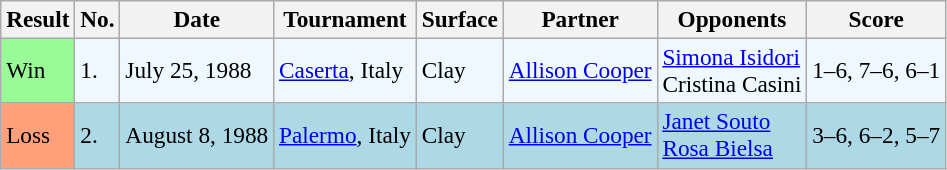<table class="sortable wikitable" style=font-size:97%>
<tr>
<th>Result</th>
<th>No.</th>
<th>Date</th>
<th>Tournament</th>
<th>Surface</th>
<th>Partner</th>
<th>Opponents</th>
<th>Score</th>
</tr>
<tr bgcolor="#f0f8ff">
<td style="background:#98fb98;">Win</td>
<td>1.</td>
<td>July 25, 1988</td>
<td><a href='#'>Caserta</a>, Italy</td>
<td>Clay</td>
<td> <a href='#'>Allison Cooper</a></td>
<td> <a href='#'>Simona Isidori</a> <br>  Cristina Casini</td>
<td>1–6, 7–6, 6–1</td>
</tr>
<tr bgcolor=lightblue>
<td style="background:#ffa07a;">Loss</td>
<td>2.</td>
<td>August 8, 1988</td>
<td><a href='#'>Palermo</a>, Italy</td>
<td>Clay</td>
<td> <a href='#'>Allison Cooper</a></td>
<td> <a href='#'>Janet Souto</a> <br>  <a href='#'>Rosa Bielsa</a></td>
<td>3–6, 6–2, 5–7</td>
</tr>
</table>
